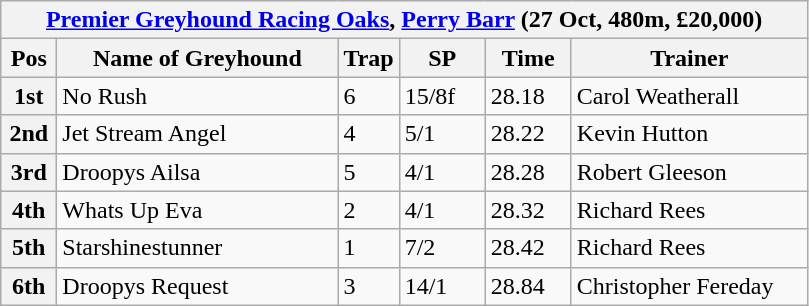<table class="wikitable">
<tr>
<th colspan="6"><a href='#'>Premier Greyhound Racing Oaks</a>, <a href='#'>Perry Barr</a> (27 Oct, 480m, £20,000)</th>
</tr>
<tr>
<th width=30>Pos</th>
<th width=180>Name of Greyhound</th>
<th width=30>Trap</th>
<th width=50>SP</th>
<th width=50>Time</th>
<th width=150>Trainer</th>
</tr>
<tr>
<th>1st</th>
<td>No Rush</td>
<td>6</td>
<td>15/8f</td>
<td>28.18</td>
<td>Carol Weatherall</td>
</tr>
<tr>
<th>2nd</th>
<td>Jet Stream Angel</td>
<td>4</td>
<td>5/1</td>
<td>28.22</td>
<td>Kevin Hutton</td>
</tr>
<tr>
<th>3rd</th>
<td>Droopys Ailsa</td>
<td>5</td>
<td>4/1</td>
<td>28.28</td>
<td>Robert Gleeson</td>
</tr>
<tr>
<th>4th</th>
<td>Whats Up Eva</td>
<td>2</td>
<td>4/1</td>
<td>28.32</td>
<td>Richard Rees</td>
</tr>
<tr>
<th>5th</th>
<td>Starshinestunner</td>
<td>1</td>
<td>7/2</td>
<td>28.42</td>
<td>Richard Rees</td>
</tr>
<tr>
<th>6th</th>
<td>Droopys Request</td>
<td>3</td>
<td>14/1</td>
<td>28.84</td>
<td>Christopher Fereday</td>
</tr>
</table>
